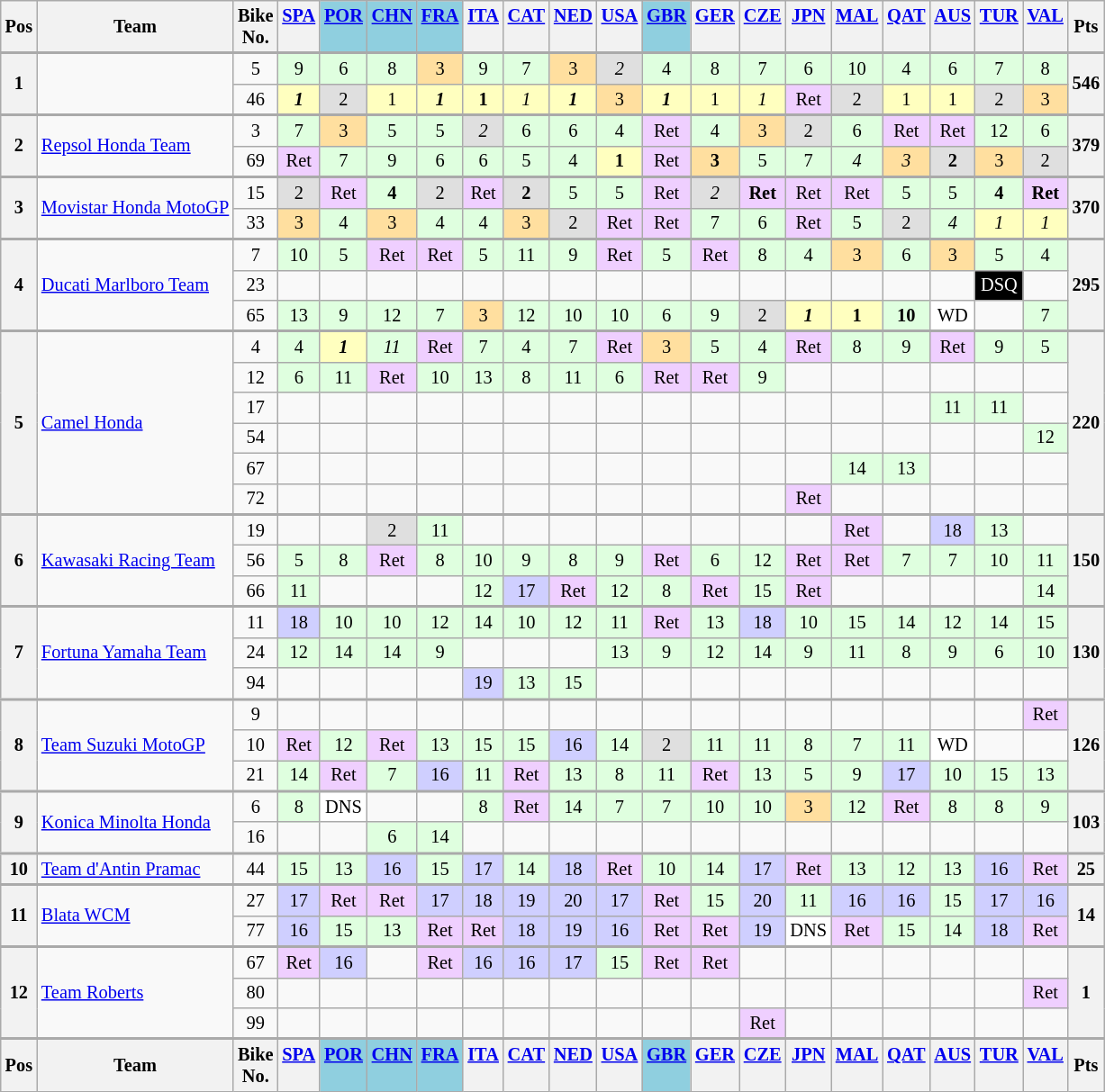<table class="wikitable" style="font-size: 85%; text-align:center">
<tr valign="top">
<th valign="middle" scope="col">Pos</th>
<th valign="middle" scope="col">Team</th>
<th valign="middle" scope="col">Bike<br>No.</th>
<th><a href='#'>SPA</a><br></th>
<th style="background:#8fcfdf;"><a href='#'>POR</a><br></th>
<th style="background:#8fcfdf;"><a href='#'>CHN</a><br></th>
<th style="background:#8fcfdf;"><a href='#'>FRA</a><br></th>
<th><a href='#'>ITA</a><br></th>
<th><a href='#'>CAT</a><br></th>
<th><a href='#'>NED</a><br></th>
<th><a href='#'>USA</a><br></th>
<th style="background:#8fcfdf;"><a href='#'>GBR</a><br></th>
<th><a href='#'>GER</a><br></th>
<th><a href='#'>CZE</a><br></th>
<th><a href='#'>JPN</a><br></th>
<th><a href='#'>MAL</a><br></th>
<th><a href='#'>QAT</a><br></th>
<th><a href='#'>AUS</a><br></th>
<th><a href='#'>TUR</a><br></th>
<th><a href='#'>VAL</a><br></th>
<th valign="middle">Pts</th>
</tr>
<tr style="border-top:2px solid #aaaaaa">
<th rowspan="2">1</th>
<td align="left" rowspan="2"></td>
<td>5</td>
<td style="background:#dfffdf;">9</td>
<td style="background:#dfffdf;">6</td>
<td style="background:#dfffdf;">8</td>
<td style="background:#ffdf9f;">3</td>
<td style="background:#dfffdf;">9</td>
<td style="background:#dfffdf;">7</td>
<td style="background:#ffdf9f;">3</td>
<td style="background:#dfdfdf;"><em>2</em></td>
<td style="background:#dfffdf;">4</td>
<td style="background:#dfffdf;">8</td>
<td style="background:#dfffdf;">7</td>
<td style="background:#dfffdf;">6</td>
<td style="background:#dfffdf;">10</td>
<td style="background:#dfffdf;">4</td>
<td style="background:#dfffdf;">6</td>
<td style="background:#dfffdf;">7</td>
<td style="background:#dfffdf;">8</td>
<th rowspan="2">546</th>
</tr>
<tr>
<td>46</td>
<td style="background:#ffffbf;"><strong><em>1</em></strong></td>
<td style="background:#dfdfdf;">2</td>
<td style="background:#ffffbf;">1</td>
<td style="background:#ffffbf;"><strong><em>1</em></strong></td>
<td style="background:#ffffbf;"><strong>1</strong></td>
<td style="background:#ffffbf;"><em>1</em></td>
<td style="background:#ffffbf;"><strong><em>1</em></strong></td>
<td style="background:#ffdf9f;">3</td>
<td style="background:#ffffbf;"><strong><em>1</em></strong></td>
<td style="background:#ffffbf;">1</td>
<td style="background:#ffffbf;"><em>1</em></td>
<td style="background:#efcfff;">Ret</td>
<td style="background:#dfdfdf;">2</td>
<td style="background:#ffffbf;">1</td>
<td style="background:#ffffbf;">1</td>
<td style="background:#dfdfdf;">2</td>
<td style="background:#ffdf9f;">3</td>
</tr>
<tr style="border-top:2px solid #aaaaaa">
<th rowspan="2">2</th>
<td align="left" rowspan="2"> <a href='#'>Repsol Honda Team</a></td>
<td>3</td>
<td style="background:#dfffdf;">7</td>
<td style="background:#ffdf9f;">3</td>
<td style="background:#dfffdf;">5</td>
<td style="background:#dfffdf;">5</td>
<td style="background:#dfdfdf;"><em>2</em></td>
<td style="background:#dfffdf;">6</td>
<td style="background:#dfffdf;">6</td>
<td style="background:#dfffdf;">4</td>
<td style="background:#efcfff;">Ret</td>
<td style="background:#dfffdf;">4</td>
<td style="background:#ffdf9f;">3</td>
<td style="background:#dfdfdf;">2</td>
<td style="background:#dfffdf;">6</td>
<td style="background:#efcfff;">Ret</td>
<td style="background:#efcfff;">Ret</td>
<td style="background:#dfffdf;">12</td>
<td style="background:#dfffdf;">6</td>
<th rowspan="2">379</th>
</tr>
<tr>
<td>69</td>
<td style="background:#efcfff;">Ret</td>
<td style="background:#dfffdf;">7</td>
<td style="background:#dfffdf;">9</td>
<td style="background:#dfffdf;">6</td>
<td style="background:#dfffdf;">6</td>
<td style="background:#dfffdf;">5</td>
<td style="background:#dfffdf;">4</td>
<td style="background:#ffffbf;"><strong>1</strong></td>
<td style="background:#efcfff;">Ret</td>
<td style="background:#ffdf9f;"><strong>3</strong></td>
<td style="background:#dfffdf;">5</td>
<td style="background:#dfffdf;">7</td>
<td style="background:#dfffdf;"><em>4</em></td>
<td style="background:#ffdf9f;"><em>3</em></td>
<td style="background:#dfdfdf;"><strong>2</strong></td>
<td style="background:#ffdf9f;">3</td>
<td style="background:#dfdfdf;">2</td>
</tr>
<tr style="border-top:2px solid #aaaaaa">
<th rowspan="2">3</th>
<td align="left" rowspan="2"> <a href='#'>Movistar Honda MotoGP</a></td>
<td>15</td>
<td style="background:#dfdfdf;">2</td>
<td style="background:#efcfff;">Ret</td>
<td style="background:#dfffdf;"><strong>4</strong></td>
<td style="background:#dfdfdf;">2</td>
<td style="background:#efcfff;">Ret</td>
<td style="background:#dfdfdf;"><strong>2</strong></td>
<td style="background:#dfffdf;">5</td>
<td style="background:#dfffdf;">5</td>
<td style="background:#efcfff;">Ret</td>
<td style="background:#dfdfdf;"><em>2</em></td>
<td style="background:#efcfff;"><strong>Ret</strong></td>
<td style="background:#efcfff;">Ret</td>
<td style="background:#efcfff;">Ret</td>
<td style="background:#dfffdf;">5</td>
<td style="background:#dfffdf;">5</td>
<td style="background:#dfffdf;"><strong>4</strong></td>
<td style="background:#efcfff;"><strong>Ret</strong></td>
<th rowspan="2">370</th>
</tr>
<tr>
<td>33</td>
<td style="background:#ffdf9f;">3</td>
<td style="background:#dfffdf;">4</td>
<td style="background:#ffdf9f;">3</td>
<td style="background:#dfffdf;">4</td>
<td style="background:#dfffdf;">4</td>
<td style="background:#ffdf9f;">3</td>
<td style="background:#dfdfdf;">2</td>
<td style="background:#efcfff;">Ret</td>
<td style="background:#efcfff;">Ret</td>
<td style="background:#dfffdf;">7</td>
<td style="background:#dfffdf;">6</td>
<td style="background:#efcfff;">Ret</td>
<td style="background:#dfffdf;">5</td>
<td style="background:#dfdfdf;">2</td>
<td style="background:#dfffdf;"><em>4</em></td>
<td style="background:#ffffbf;"><em>1</em></td>
<td style="background:#ffffbf;"><em>1</em></td>
</tr>
<tr style="border-top:2px solid #aaaaaa">
<th rowspan="3">4</th>
<td align="left" rowspan="3"> <a href='#'>Ducati Marlboro Team</a></td>
<td>7</td>
<td style="background:#dfffdf;">10</td>
<td style="background:#dfffdf;">5</td>
<td style="background:#efcfff;">Ret</td>
<td style="background:#efcfff;">Ret</td>
<td style="background:#dfffdf;">5</td>
<td style="background:#dfffdf;">11</td>
<td style="background:#dfffdf;">9</td>
<td style="background:#efcfff;">Ret</td>
<td style="background:#dfffdf;">5</td>
<td style="background:#efcfff;">Ret</td>
<td style="background:#dfffdf;">8</td>
<td style="background:#dfffdf;">4</td>
<td style="background:#ffdf9f;">3</td>
<td style="background:#dfffdf;">6</td>
<td style="background:#ffdf9f;">3</td>
<td style="background:#dfffdf;">5</td>
<td style="background:#dfffdf;">4</td>
<th rowspan="3">295</th>
</tr>
<tr>
<td>23</td>
<td></td>
<td></td>
<td></td>
<td></td>
<td></td>
<td></td>
<td></td>
<td></td>
<td></td>
<td></td>
<td></td>
<td></td>
<td></td>
<td></td>
<td></td>
<td style="background:#000000; color:white">DSQ</td>
<td></td>
</tr>
<tr>
<td>65</td>
<td style="background:#dfffdf;">13</td>
<td style="background:#dfffdf;">9</td>
<td style="background:#dfffdf;">12</td>
<td style="background:#dfffdf;">7</td>
<td style="background:#ffdf9f;">3</td>
<td style="background:#dfffdf;">12</td>
<td style="background:#dfffdf;">10</td>
<td style="background:#dfffdf;">10</td>
<td style="background:#dfffdf;">6</td>
<td style="background:#dfffdf;">9</td>
<td style="background:#dfdfdf;">2</td>
<td style="background:#ffffbf;"><strong><em>1</em></strong></td>
<td style="background:#ffffbf;"><strong>1</strong></td>
<td style="background:#dfffdf;"><strong>10</strong></td>
<td style="background:#ffffff;">WD</td>
<td></td>
<td style="background:#dfffdf;">7</td>
</tr>
<tr style="border-top:2px solid #aaaaaa">
<th rowspan="6">5</th>
<td align="left" rowspan="6"> <a href='#'>Camel Honda</a></td>
<td>4</td>
<td style="background:#dfffdf;">4</td>
<td style="background:#ffffbf;"><strong><em>1</em></strong></td>
<td style="background:#dfffdf;"><em>11</em></td>
<td style="background:#efcfff;">Ret</td>
<td style="background:#dfffdf;">7</td>
<td style="background:#dfffdf;">4</td>
<td style="background:#dfffdf;">7</td>
<td style="background:#efcfff;">Ret</td>
<td style="background:#ffdf9f;">3</td>
<td style="background:#dfffdf;">5</td>
<td style="background:#dfffdf;">4</td>
<td style="background:#efcfff;">Ret</td>
<td style="background:#dfffdf;">8</td>
<td style="background:#dfffdf;">9</td>
<td style="background:#efcfff;">Ret</td>
<td style="background:#dfffdf;">9</td>
<td style="background:#dfffdf;">5</td>
<th rowspan="6">220</th>
</tr>
<tr>
<td>12</td>
<td style="background:#dfffdf;">6</td>
<td style="background:#dfffdf;">11</td>
<td style="background:#efcfff;">Ret</td>
<td style="background:#dfffdf;">10</td>
<td style="background:#dfffdf;">13</td>
<td style="background:#dfffdf;">8</td>
<td style="background:#dfffdf;">11</td>
<td style="background:#dfffdf;">6</td>
<td style="background:#efcfff;">Ret</td>
<td style="background:#efcfff;">Ret</td>
<td style="background:#dfffdf;">9</td>
<td></td>
<td></td>
<td></td>
<td></td>
<td></td>
<td></td>
</tr>
<tr>
<td>17</td>
<td></td>
<td></td>
<td></td>
<td></td>
<td></td>
<td></td>
<td></td>
<td></td>
<td></td>
<td></td>
<td></td>
<td></td>
<td></td>
<td></td>
<td style="background:#dfffdf;">11</td>
<td style="background:#dfffdf;">11</td>
<td></td>
</tr>
<tr>
<td>54</td>
<td></td>
<td></td>
<td></td>
<td></td>
<td></td>
<td></td>
<td></td>
<td></td>
<td></td>
<td></td>
<td></td>
<td></td>
<td></td>
<td></td>
<td></td>
<td></td>
<td style="background:#dfffdf;">12</td>
</tr>
<tr>
<td>67</td>
<td></td>
<td></td>
<td></td>
<td></td>
<td></td>
<td></td>
<td></td>
<td></td>
<td></td>
<td></td>
<td></td>
<td></td>
<td style="background:#dfffdf;">14</td>
<td style="background:#dfffdf;">13</td>
<td></td>
<td></td>
<td></td>
</tr>
<tr>
<td>72</td>
<td></td>
<td></td>
<td></td>
<td></td>
<td></td>
<td></td>
<td></td>
<td></td>
<td></td>
<td></td>
<td></td>
<td style="background:#efcfff;">Ret</td>
<td></td>
<td></td>
<td></td>
<td></td>
<td></td>
</tr>
<tr style="border-top:2px solid #aaaaaa">
<th rowspan="3">6</th>
<td align="left" rowspan="3"> <a href='#'>Kawasaki Racing Team</a></td>
<td>19</td>
<td></td>
<td></td>
<td style="background:#dfdfdf;">2</td>
<td style="background:#dfffdf;">11</td>
<td></td>
<td></td>
<td></td>
<td></td>
<td></td>
<td></td>
<td></td>
<td></td>
<td style="background:#efcfff;">Ret</td>
<td></td>
<td style="background:#cfcfff;">18</td>
<td style="background:#dfffdf;">13</td>
<td></td>
<th rowspan="3">150</th>
</tr>
<tr>
<td>56</td>
<td style="background:#dfffdf;">5</td>
<td style="background:#dfffdf;">8</td>
<td style="background:#efcfff;">Ret</td>
<td style="background:#dfffdf;">8</td>
<td style="background:#dfffdf;">10</td>
<td style="background:#dfffdf;">9</td>
<td style="background:#dfffdf;">8</td>
<td style="background:#dfffdf;">9</td>
<td style="background:#efcfff;">Ret</td>
<td style="background:#dfffdf;">6</td>
<td style="background:#dfffdf;">12</td>
<td style="background:#efcfff;">Ret</td>
<td style="background:#efcfff;">Ret</td>
<td style="background:#dfffdf;">7</td>
<td style="background:#dfffdf;">7</td>
<td style="background:#dfffdf;">10</td>
<td style="background:#dfffdf;">11</td>
</tr>
<tr>
<td>66</td>
<td style="background:#dfffdf;">11</td>
<td></td>
<td></td>
<td></td>
<td style="background:#dfffdf;">12</td>
<td style="background:#cfcfff;">17</td>
<td style="background:#efcfff;">Ret</td>
<td style="background:#dfffdf;">12</td>
<td style="background:#dfffdf;">8</td>
<td style="background:#efcfff;">Ret</td>
<td style="background:#dfffdf;">15</td>
<td style="background:#efcfff;">Ret</td>
<td></td>
<td></td>
<td></td>
<td></td>
<td style="background:#dfffdf;">14</td>
</tr>
<tr style="border-top:2px solid #aaaaaa">
<th rowspan="3">7</th>
<td align="left" rowspan="3"> <a href='#'>Fortuna Yamaha Team</a></td>
<td>11</td>
<td style="background:#cfcfff;">18</td>
<td style="background:#dfffdf;">10</td>
<td style="background:#dfffdf;">10</td>
<td style="background:#dfffdf;">12</td>
<td style="background:#dfffdf;">14</td>
<td style="background:#dfffdf;">10</td>
<td style="background:#dfffdf;">12</td>
<td style="background:#dfffdf;">11</td>
<td style="background:#efcfff;">Ret</td>
<td style="background:#dfffdf;">13</td>
<td style="background:#cfcfff;">18</td>
<td style="background:#dfffdf;">10</td>
<td style="background:#dfffdf;">15</td>
<td style="background:#dfffdf;">14</td>
<td style="background:#dfffdf;">12</td>
<td style="background:#dfffdf;">14</td>
<td style="background:#dfffdf;">15</td>
<th rowspan="3">130</th>
</tr>
<tr>
<td>24</td>
<td style="background:#dfffdf;">12</td>
<td style="background:#dfffdf;">14</td>
<td style="background:#dfffdf;">14</td>
<td style="background:#dfffdf;">9</td>
<td></td>
<td></td>
<td></td>
<td style="background:#dfffdf;">13</td>
<td style="background:#dfffdf;">9</td>
<td style="background:#dfffdf;">12</td>
<td style="background:#dfffdf;">14</td>
<td style="background:#dfffdf;">9</td>
<td style="background:#dfffdf;">11</td>
<td style="background:#dfffdf;">8</td>
<td style="background:#dfffdf;">9</td>
<td style="background:#dfffdf;">6</td>
<td style="background:#dfffdf;">10</td>
</tr>
<tr>
<td>94</td>
<td></td>
<td></td>
<td></td>
<td></td>
<td style="background:#cfcfff;">19</td>
<td style="background:#dfffdf;">13</td>
<td style="background:#dfffdf;">15</td>
<td></td>
<td></td>
<td></td>
<td></td>
<td></td>
<td></td>
<td></td>
<td></td>
<td></td>
<td></td>
</tr>
<tr style="border-top:2px solid #aaaaaa">
<th rowspan="3">8</th>
<td align="left" rowspan="3"> <a href='#'>Team Suzuki MotoGP</a></td>
<td>9</td>
<td></td>
<td></td>
<td></td>
<td></td>
<td></td>
<td></td>
<td></td>
<td></td>
<td></td>
<td></td>
<td></td>
<td></td>
<td></td>
<td></td>
<td></td>
<td></td>
<td style="background:#efcfff;">Ret</td>
<th rowspan="3">126</th>
</tr>
<tr>
<td>10</td>
<td style="background:#efcfff;">Ret</td>
<td style="background:#dfffdf;">12</td>
<td style="background:#efcfff;">Ret</td>
<td style="background:#dfffdf;">13</td>
<td style="background:#dfffdf;">15</td>
<td style="background:#dfffdf;">15</td>
<td style="background:#cfcfff;">16</td>
<td style="background:#dfffdf;">14</td>
<td style="background:#dfdfdf;">2</td>
<td style="background:#dfffdf;">11</td>
<td style="background:#dfffdf;">11</td>
<td style="background:#dfffdf;">8</td>
<td style="background:#dfffdf;">7</td>
<td style="background:#dfffdf;">11</td>
<td style="background:#ffffff;">WD</td>
<td></td>
<td></td>
</tr>
<tr>
<td>21</td>
<td style="background:#dfffdf;">14</td>
<td style="background:#efcfff;">Ret</td>
<td style="background:#dfffdf;">7</td>
<td style="background:#cfcfff;">16</td>
<td style="background:#dfffdf;">11</td>
<td style="background:#efcfff;">Ret</td>
<td style="background:#dfffdf;">13</td>
<td style="background:#dfffdf;">8</td>
<td style="background:#dfffdf;">11</td>
<td style="background:#efcfff;">Ret</td>
<td style="background:#dfffdf;">13</td>
<td style="background:#dfffdf;">5</td>
<td style="background:#dfffdf;">9</td>
<td style="background:#cfcfff;">17</td>
<td style="background:#dfffdf;">10</td>
<td style="background:#dfffdf;">15</td>
<td style="background:#dfffdf;">13</td>
</tr>
<tr style="border-top:2px solid #aaaaaa">
<th rowspan="2">9</th>
<td align="left" rowspan="2"> <a href='#'>Konica Minolta Honda</a></td>
<td>6</td>
<td style="background:#dfffdf;">8</td>
<td style="background:#ffffff;">DNS</td>
<td></td>
<td></td>
<td style="background:#dfffdf;">8</td>
<td style="background:#efcfff;">Ret</td>
<td style="background:#dfffdf;">14</td>
<td style="background:#dfffdf;">7</td>
<td style="background:#dfffdf;">7</td>
<td style="background:#dfffdf;">10</td>
<td style="background:#dfffdf;">10</td>
<td style="background:#ffdf9f;">3</td>
<td style="background:#dfffdf;">12</td>
<td style="background:#efcfff;">Ret</td>
<td style="background:#dfffdf;">8</td>
<td style="background:#dfffdf;">8</td>
<td style="background:#dfffdf;">9</td>
<th rowspan="2">103</th>
</tr>
<tr>
<td>16</td>
<td></td>
<td></td>
<td style="background:#dfffdf;">6</td>
<td style="background:#dfffdf;">14</td>
<td></td>
<td></td>
<td></td>
<td></td>
<td></td>
<td></td>
<td></td>
<td></td>
<td></td>
<td></td>
<td></td>
<td></td>
<td></td>
</tr>
<tr style="border-top:2px solid #aaaaaa">
<th>10</th>
<td align="left"> <a href='#'>Team d'Antin Pramac</a></td>
<td>44</td>
<td style="background:#dfffdf;">15</td>
<td style="background:#dfffdf;">13</td>
<td style="background:#cfcfff;">16</td>
<td style="background:#dfffdf;">15</td>
<td style="background:#cfcfff;">17</td>
<td style="background:#dfffdf;">14</td>
<td style="background:#cfcfff;">18</td>
<td style="background:#efcfff;">Ret</td>
<td style="background:#dfffdf;">10</td>
<td style="background:#dfffdf;">14</td>
<td style="background:#cfcfff;">17</td>
<td style="background:#efcfff;">Ret</td>
<td style="background:#dfffdf;">13</td>
<td style="background:#dfffdf;">12</td>
<td style="background:#dfffdf;">13</td>
<td style="background:#cfcfff;">16</td>
<td style="background:#efcfff;">Ret</td>
<th>25</th>
</tr>
<tr style="border-top:2px solid #aaaaaa">
<th rowspan="2">11</th>
<td align="left" rowspan="2"> <a href='#'>Blata WCM</a></td>
<td>27</td>
<td style="background:#cfcfff;">17</td>
<td style="background:#efcfff;">Ret</td>
<td style="background:#efcfff;">Ret</td>
<td style="background:#cfcfff;">17</td>
<td style="background:#cfcfff;">18</td>
<td style="background:#cfcfff;">19</td>
<td style="background:#cfcfff;">20</td>
<td style="background:#cfcfff;">17</td>
<td style="background:#efcfff;">Ret</td>
<td style="background:#dfffdf;">15</td>
<td style="background:#cfcfff;">20</td>
<td style="background:#dfffdf;">11</td>
<td style="background:#cfcfff;">16</td>
<td style="background:#cfcfff;">16</td>
<td style="background:#dfffdf;">15</td>
<td style="background:#cfcfff;">17</td>
<td style="background:#cfcfff;">16</td>
<th rowspan="2">14</th>
</tr>
<tr>
<td>77</td>
<td style="background:#cfcfff;">16</td>
<td style="background:#dfffdf;">15</td>
<td style="background:#dfffdf;">13</td>
<td style="background:#efcfff;">Ret</td>
<td style="background:#efcfff;">Ret</td>
<td style="background:#cfcfff;">18</td>
<td style="background:#cfcfff;">19</td>
<td style="background:#cfcfff;">16</td>
<td style="background:#efcfff;">Ret</td>
<td style="background:#efcfff;">Ret</td>
<td style="background:#cfcfff;">19</td>
<td style="background:#ffffff;">DNS</td>
<td style="background:#efcfff;">Ret</td>
<td style="background:#dfffdf;">15</td>
<td style="background:#dfffdf;">14</td>
<td style="background:#cfcfff;">18</td>
<td style="background:#efcfff;">Ret</td>
</tr>
<tr style="border-top:2px solid #aaaaaa">
<th rowspan="3">12</th>
<td align="left" rowspan="3"> <a href='#'>Team Roberts</a></td>
<td>67</td>
<td style="background:#efcfff;">Ret</td>
<td style="background:#cfcfff;">16</td>
<td></td>
<td style="background:#efcfff;">Ret</td>
<td style="background:#cfcfff;">16</td>
<td style="background:#cfcfff;">16</td>
<td style="background:#cfcfff;">17</td>
<td style="background:#dfffdf;">15</td>
<td style="background:#efcfff;">Ret</td>
<td style="background:#efcfff;">Ret</td>
<td></td>
<td></td>
<td></td>
<td></td>
<td></td>
<td></td>
<td></td>
<th rowspan=3>1</th>
</tr>
<tr>
<td>80</td>
<td></td>
<td></td>
<td></td>
<td></td>
<td></td>
<td></td>
<td></td>
<td></td>
<td></td>
<td></td>
<td></td>
<td></td>
<td></td>
<td></td>
<td></td>
<td></td>
<td style="background:#efcfff;">Ret</td>
</tr>
<tr>
<td>99</td>
<td></td>
<td></td>
<td></td>
<td></td>
<td></td>
<td></td>
<td></td>
<td></td>
<td></td>
<td></td>
<td style="background:#efcfff;">Ret</td>
<td></td>
<td></td>
<td></td>
<td></td>
<td></td>
<td></td>
</tr>
<tr valign="top" style="border-top:2px solid #aaaaaa">
<th valign="middle" scope="col">Pos</th>
<th valign="middle" scope="col">Team</th>
<th valign="middle" scope="col">Bike<br>No.</th>
<th><a href='#'>SPA</a><br></th>
<th style="background:#8fcfdf;"><a href='#'>POR</a><br></th>
<th style="background:#8fcfdf;"><a href='#'>CHN</a><br></th>
<th style="background:#8fcfdf;"><a href='#'>FRA</a><br></th>
<th><a href='#'>ITA</a><br></th>
<th><a href='#'>CAT</a><br></th>
<th><a href='#'>NED</a><br></th>
<th><a href='#'>USA</a><br></th>
<th style="background:#8fcfdf;"><a href='#'>GBR</a><br></th>
<th><a href='#'>GER</a><br></th>
<th><a href='#'>CZE</a><br></th>
<th><a href='#'>JPN</a><br></th>
<th><a href='#'>MAL</a><br></th>
<th><a href='#'>QAT</a><br></th>
<th><a href='#'>AUS</a><br></th>
<th><a href='#'>TUR</a><br></th>
<th><a href='#'>VAL</a><br></th>
<th valign="middle">Pts</th>
</tr>
</table>
